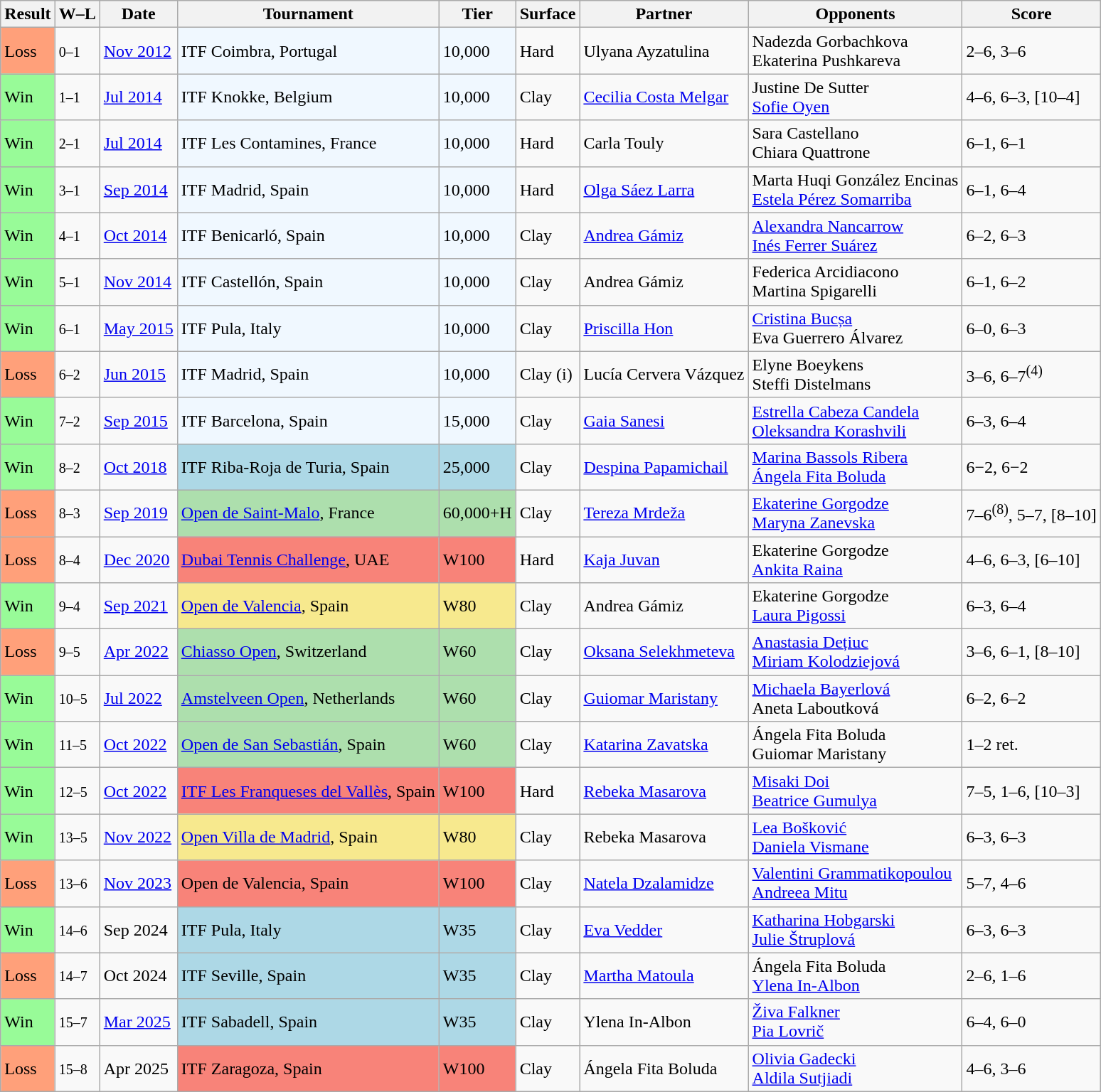<table class="sortable wikitable">
<tr>
<th>Result</th>
<th class="unsortable">W–L</th>
<th>Date</th>
<th>Tournament</th>
<th>Tier</th>
<th>Surface</th>
<th>Partner</th>
<th>Opponents</th>
<th class="unsortable">Score</th>
</tr>
<tr>
<td bgcolor="FFA07A">Loss</td>
<td><small>0–1</small></td>
<td><a href='#'>Nov 2012</a></td>
<td style="background:#f0f8ff;">ITF Coimbra, Portugal</td>
<td style="background:#f0f8ff;">10,000</td>
<td>Hard</td>
<td> Ulyana Ayzatulina</td>
<td> Nadezda Gorbachkova <br>  Ekaterina Pushkareva</td>
<td>2–6, 3–6</td>
</tr>
<tr>
<td style="background:#98fb98;">Win</td>
<td><small>1–1</small></td>
<td><a href='#'>Jul 2014</a></td>
<td style="background:#f0f8ff;">ITF Knokke, Belgium</td>
<td style="background:#f0f8ff;">10,000</td>
<td>Clay</td>
<td> <a href='#'>Cecilia Costa Melgar</a></td>
<td> Justine De Sutter <br>  <a href='#'>Sofie Oyen</a></td>
<td>4–6, 6–3, [10–4]</td>
</tr>
<tr>
<td style="background:#98fb98;">Win</td>
<td><small>2–1</small></td>
<td><a href='#'>Jul 2014</a></td>
<td style="background:#f0f8ff;">ITF Les Contamines, France</td>
<td style="background:#f0f8ff;">10,000</td>
<td>Hard</td>
<td> Carla Touly</td>
<td> Sara Castellano <br>  Chiara Quattrone</td>
<td>6–1, 6–1</td>
</tr>
<tr>
<td style="background:#98fb98;">Win</td>
<td><small>3–1</small></td>
<td><a href='#'>Sep 2014</a></td>
<td style="background:#f0f8ff;">ITF Madrid, Spain</td>
<td style="background:#f0f8ff;">10,000</td>
<td>Hard</td>
<td> <a href='#'>Olga Sáez Larra</a></td>
<td> Marta Huqi González Encinas <br>  <a href='#'>Estela Pérez Somarriba</a></td>
<td>6–1, 6–4</td>
</tr>
<tr>
<td bgcolor="98FB98">Win</td>
<td><small>4–1</small></td>
<td><a href='#'>Oct 2014</a></td>
<td style="background:#f0f8ff;">ITF Benicarló, Spain</td>
<td style="background:#f0f8ff;">10,000</td>
<td>Clay</td>
<td> <a href='#'>Andrea Gámiz</a></td>
<td> <a href='#'>Alexandra Nancarrow</a> <br>  <a href='#'>Inés Ferrer Suárez</a></td>
<td>6–2, 6–3</td>
</tr>
<tr>
<td bgcolor="98FB98">Win</td>
<td><small>5–1</small></td>
<td><a href='#'>Nov 2014</a></td>
<td style="background:#f0f8ff;">ITF Castellón, Spain</td>
<td style="background:#f0f8ff;">10,000</td>
<td>Clay</td>
<td> Andrea Gámiz</td>
<td> Federica Arcidiacono <br>  Martina Spigarelli</td>
<td>6–1, 6–2</td>
</tr>
<tr>
<td bgcolor="98FB98">Win</td>
<td><small>6–1</small></td>
<td><a href='#'>May 2015</a></td>
<td style="background:#f0f8ff;">ITF Pula, Italy</td>
<td style="background:#f0f8ff;">10,000</td>
<td>Clay</td>
<td> <a href='#'>Priscilla Hon</a></td>
<td> <a href='#'>Cristina Bucșa</a> <br>  Eva Guerrero Álvarez</td>
<td>6–0, 6–3</td>
</tr>
<tr>
<td bgcolor="FFA07A">Loss</td>
<td><small>6–2</small></td>
<td><a href='#'>Jun 2015</a></td>
<td style="background:#f0f8ff;">ITF Madrid, Spain</td>
<td style="background:#f0f8ff;">10,000</td>
<td>Clay (i)</td>
<td> Lucía Cervera Vázquez</td>
<td> Elyne Boeykens <br>  Steffi Distelmans</td>
<td>3–6, 6–7<sup>(4)</sup></td>
</tr>
<tr>
<td style="background:#98fb98;">Win</td>
<td><small>7–2</small></td>
<td><a href='#'>Sep 2015</a></td>
<td style="background:#f0f8ff;">ITF Barcelona, Spain</td>
<td style="background:#f0f8ff;">15,000</td>
<td>Clay</td>
<td> <a href='#'>Gaia Sanesi</a></td>
<td> <a href='#'>Estrella Cabeza Candela</a> <br>  <a href='#'>Oleksandra Korashvili</a></td>
<td>6–3, 6–4</td>
</tr>
<tr>
<td style="background:#98fb98;">Win</td>
<td><small>8–2</small></td>
<td><a href='#'>Oct 2018</a></td>
<td style="background:lightblue;">ITF Riba-Roja de Turia, Spain</td>
<td style="background:lightblue;">25,000</td>
<td>Clay</td>
<td> <a href='#'>Despina Papamichail</a></td>
<td> <a href='#'>Marina Bassols Ribera</a> <br>  <a href='#'>Ángela Fita Boluda</a></td>
<td>6−2, 6−2</td>
</tr>
<tr>
<td bgcolor=ffa07a>Loss</td>
<td><small>8–3</small></td>
<td><a href='#'>Sep 2019</a></td>
<td bgcolor=#addfad><a href='#'>Open de Saint-Malo</a>, France</td>
<td bgcolor=#addfad>60,000+H</td>
<td>Clay</td>
<td> <a href='#'>Tereza Mrdeža</a></td>
<td> <a href='#'>Ekaterine Gorgodze</a> <br>  <a href='#'>Maryna Zanevska</a></td>
<td>7–6<sup>(8)</sup>, 5–7, [8–10]</td>
</tr>
<tr>
<td bgcolor=ffa07a>Loss</td>
<td><small>8–4</small></td>
<td><a href='#'>Dec 2020</a></td>
<td style="background:#f88379;"><a href='#'>Dubai Tennis Challenge</a>, UAE</td>
<td style="background:#f88379;">W100</td>
<td>Hard</td>
<td> <a href='#'>Kaja Juvan</a></td>
<td> Ekaterine Gorgodze <br>  <a href='#'>Ankita Raina</a></td>
<td>4–6, 6–3, [6–10]</td>
</tr>
<tr>
<td style="background:#98fb98;">Win</td>
<td><small>9–4</small></td>
<td><a href='#'>Sep 2021</a></td>
<td style="background:#f7e98e;"><a href='#'>Open de Valencia</a>, Spain</td>
<td style="background:#f7e98e;">W80</td>
<td>Clay</td>
<td> Andrea Gámiz</td>
<td> Ekaterine Gorgodze <br>  <a href='#'>Laura Pigossi</a></td>
<td>6–3, 6–4</td>
</tr>
<tr>
<td bgcolor=ffa07a>Loss</td>
<td><small>9–5</small></td>
<td><a href='#'>Apr 2022</a></td>
<td style="background:#addfad;"><a href='#'>Chiasso Open</a>, Switzerland</td>
<td style="background:#addfad;">W60</td>
<td>Clay</td>
<td> <a href='#'>Oksana Selekhmeteva</a></td>
<td> <a href='#'>Anastasia Dețiuc</a> <br>  <a href='#'>Miriam Kolodziejová</a></td>
<td>3–6, 6–1, [8–10]</td>
</tr>
<tr>
<td style="background:#98fb98;">Win</td>
<td><small>10–5</small></td>
<td><a href='#'>Jul 2022</a></td>
<td bgcolor=addfad><a href='#'>Amstelveen Open</a>, Netherlands</td>
<td bgcolor=addfad>W60</td>
<td>Clay</td>
<td> <a href='#'>Guiomar Maristany</a></td>
<td> <a href='#'>Michaela Bayerlová</a> <br>  Aneta Laboutková</td>
<td>6–2, 6–2</td>
</tr>
<tr>
<td style="background:#98fb98;">Win</td>
<td><small>11–5</small></td>
<td><a href='#'>Oct 2022</a></td>
<td bgcolor=addfad><a href='#'>Open de San Sebastián</a>, Spain</td>
<td bgcolor=addfad>W60</td>
<td>Clay</td>
<td> <a href='#'>Katarina Zavatska</a></td>
<td> Ángela Fita Boluda <br>  Guiomar Maristany</td>
<td>1–2 ret.</td>
</tr>
<tr>
<td style="background:#98fb98;">Win</td>
<td><small>12–5</small></td>
<td><a href='#'>Oct 2022</a></td>
<td style="background:#f88379;"><a href='#'>ITF Les Franqueses del Vallès</a>, Spain</td>
<td style="background:#f88379;">W100</td>
<td>Hard</td>
<td> <a href='#'>Rebeka Masarova</a></td>
<td> <a href='#'>Misaki Doi</a> <br>  <a href='#'>Beatrice Gumulya</a></td>
<td>7–5, 1–6, [10–3]</td>
</tr>
<tr>
<td style="background:#98fb98;">Win</td>
<td><small>13–5</small></td>
<td><a href='#'>Nov 2022</a></td>
<td bgcolor=f7e98e><a href='#'>Open Villa de Madrid</a>, Spain</td>
<td bgcolor=f7e98e>W80</td>
<td>Clay</td>
<td> Rebeka Masarova</td>
<td> <a href='#'>Lea Bošković</a> <br>  <a href='#'>Daniela Vismane</a></td>
<td>6–3, 6–3</td>
</tr>
<tr>
<td bgcolor=ffa07a>Loss</td>
<td><small>13–6</small></td>
<td><a href='#'>Nov 2023</a></td>
<td style="background:#f88379;">Open de Valencia, Spain</td>
<td style="background:#f88379;">W100</td>
<td>Clay</td>
<td> <a href='#'>Natela Dzalamidze</a></td>
<td> <a href='#'>Valentini Grammatikopoulou</a> <br>  <a href='#'>Andreea Mitu</a></td>
<td>5–7, 4–6</td>
</tr>
<tr>
<td style="background:#98fb98;">Win</td>
<td><small>14–6</small></td>
<td>Sep 2024</td>
<td style="background:lightblue;">ITF Pula, Italy</td>
<td style="background:lightblue;">W35</td>
<td>Clay</td>
<td> <a href='#'>Eva Vedder</a></td>
<td> <a href='#'>Katharina Hobgarski</a> <br>  <a href='#'>Julie Štruplová</a></td>
<td>6–3, 6–3</td>
</tr>
<tr>
<td bgcolor=ffa07a>Loss</td>
<td><small>14–7</small></td>
<td>Oct 2024</td>
<td style="background:lightblue;">ITF Seville, Spain</td>
<td style="background:lightblue;">W35</td>
<td>Clay</td>
<td> <a href='#'>Martha Matoula</a></td>
<td> Ángela Fita Boluda <br>  <a href='#'>Ylena In-Albon</a></td>
<td>2–6, 1–6</td>
</tr>
<tr>
<td style="background:#98fb98;">Win</td>
<td><small>15–7</small></td>
<td><a href='#'>Mar 2025</a></td>
<td style="background:lightblue;">ITF Sabadell, Spain</td>
<td style="background:lightblue;">W35</td>
<td>Clay</td>
<td> Ylena In-Albon</td>
<td> <a href='#'>Živa Falkner</a> <br>  <a href='#'>Pia Lovrič</a></td>
<td>6–4, 6–0</td>
</tr>
<tr>
<td bgcolor=ffa07a>Loss</td>
<td><small>15–8</small></td>
<td>Apr 2025</td>
<td style="background:#f88379;">ITF Zaragoza, Spain</td>
<td style="background:#f88379;">W100</td>
<td>Clay</td>
<td> Ángela Fita Boluda</td>
<td> <a href='#'>Olivia Gadecki</a> <br>  <a href='#'>Aldila Sutjiadi</a></td>
<td>4–6, 3–6</td>
</tr>
</table>
